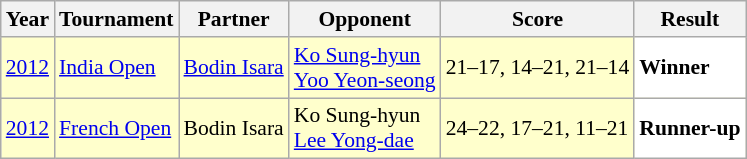<table class="sortable wikitable" style="font-size: 90%;">
<tr>
<th>Year</th>
<th>Tournament</th>
<th>Partner</th>
<th>Opponent</th>
<th>Score</th>
<th>Result</th>
</tr>
<tr style="background:#FFFFCC">
<td align="center"><a href='#'>2012</a></td>
<td align="left"><a href='#'>India Open</a></td>
<td align="left"> <a href='#'>Bodin Isara</a></td>
<td align="left"> <a href='#'>Ko Sung-hyun</a><br> <a href='#'>Yoo Yeon-seong</a></td>
<td align="left">21–17, 14–21, 21–14</td>
<td style="text-align:left; background:white"> <strong>Winner</strong></td>
</tr>
<tr style="background:#FFFFCC">
<td align="center"><a href='#'>2012</a></td>
<td align="left"><a href='#'>French Open</a></td>
<td align="left"> Bodin Isara</td>
<td align="left"> Ko Sung-hyun<br> <a href='#'>Lee Yong-dae</a></td>
<td align="left">24–22, 17–21, 11–21</td>
<td style="text-align:left; background:white"> <strong>Runner-up</strong></td>
</tr>
</table>
